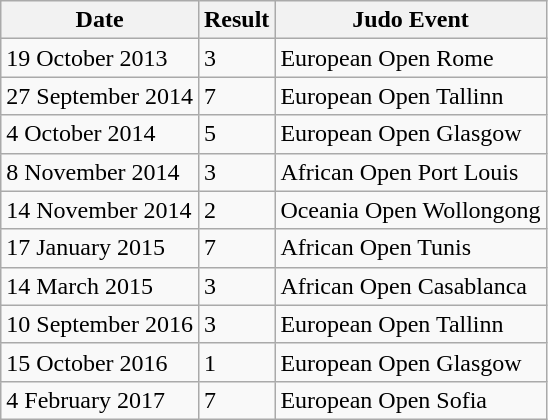<table class="wikitable">
<tr>
<th>Date</th>
<th>Result</th>
<th>Judo Event</th>
</tr>
<tr>
<td>19 October 2013</td>
<td>3</td>
<td>European Open Rome</td>
</tr>
<tr>
<td>27 September 2014</td>
<td>7</td>
<td>European Open Tallinn</td>
</tr>
<tr>
<td>4 October 2014</td>
<td>5</td>
<td>European Open Glasgow</td>
</tr>
<tr>
<td>8 November 2014</td>
<td>3</td>
<td>African Open Port Louis</td>
</tr>
<tr>
<td>14 November 2014</td>
<td>2</td>
<td>Oceania Open Wollongong</td>
</tr>
<tr>
<td>17 January 2015</td>
<td>7</td>
<td>African Open Tunis</td>
</tr>
<tr>
<td>14 March 2015</td>
<td>3</td>
<td>African Open Casablanca</td>
</tr>
<tr>
<td>10 September 2016</td>
<td>3</td>
<td>European Open Tallinn</td>
</tr>
<tr>
<td>15 October 2016</td>
<td>1</td>
<td>European Open Glasgow</td>
</tr>
<tr>
<td>4 February 2017</td>
<td>7</td>
<td>European Open Sofia</td>
</tr>
</table>
